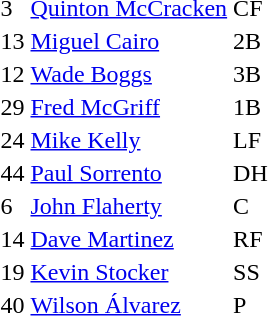<table>
<tr>
<td>3</td>
<td><a href='#'>Quinton McCracken</a></td>
<td>CF</td>
</tr>
<tr>
<td>13</td>
<td><a href='#'>Miguel Cairo</a></td>
<td>2B</td>
</tr>
<tr>
<td>12</td>
<td><a href='#'>Wade Boggs</a></td>
<td>3B</td>
</tr>
<tr>
<td>29</td>
<td><a href='#'>Fred McGriff</a></td>
<td>1B</td>
</tr>
<tr>
<td>24</td>
<td><a href='#'>Mike Kelly</a></td>
<td>LF</td>
</tr>
<tr>
<td>44</td>
<td><a href='#'>Paul Sorrento</a></td>
<td>DH</td>
</tr>
<tr>
<td>6</td>
<td><a href='#'>John Flaherty</a></td>
<td>C</td>
</tr>
<tr>
<td>14</td>
<td><a href='#'>Dave Martinez</a></td>
<td>RF</td>
</tr>
<tr>
<td>19</td>
<td><a href='#'>Kevin Stocker</a></td>
<td>SS</td>
</tr>
<tr>
<td>40</td>
<td><a href='#'>Wilson Álvarez</a></td>
<td>P</td>
</tr>
</table>
